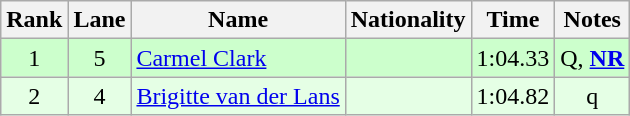<table class='wikitable sortable' style='text-align:center'>
<tr>
<th>Rank</th>
<th>Lane</th>
<th>Name</th>
<th>Nationality</th>
<th>Time</th>
<th>Notes</th>
</tr>
<tr bgcolor=#cfc>
<td>1</td>
<td>5</td>
<td align=left><a href='#'>Carmel Clark</a></td>
<td align=left></td>
<td>1:04.33</td>
<td>Q, <strong><a href='#'>NR</a></strong></td>
</tr>
<tr bgcolor=e5ffe5>
<td>2</td>
<td>4</td>
<td align=left><a href='#'>Brigitte van der Lans</a></td>
<td align=left></td>
<td>1:04.82</td>
<td>q</td>
</tr>
</table>
